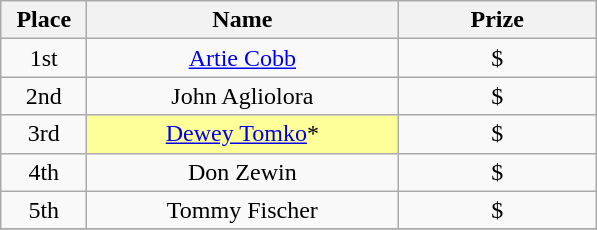<table class="wikitable">
<tr>
<th width="50">Place</th>
<th width="200">Name</th>
<th width="125">Prize</th>
</tr>
<tr>
<td align = "center">1st</td>
<td align = "center"><a href='#'>Artie Cobb</a></td>
<td align = "center">$</td>
</tr>
<tr>
<td align = "center">2nd</td>
<td align = "center">John Agliolora</td>
<td align = "center">$</td>
</tr>
<tr>
<td align = "center">3rd</td>
<td align = "center" bgcolor="#FFFF99"><a href='#'>Dewey Tomko</a>*</td>
<td align = "center">$</td>
</tr>
<tr>
<td align = "center">4th</td>
<td align = "center">Don Zewin</td>
<td align = "center">$</td>
</tr>
<tr>
<td align = "center">5th</td>
<td align = "center">Tommy Fischer</td>
<td align = "center">$</td>
</tr>
<tr>
</tr>
</table>
